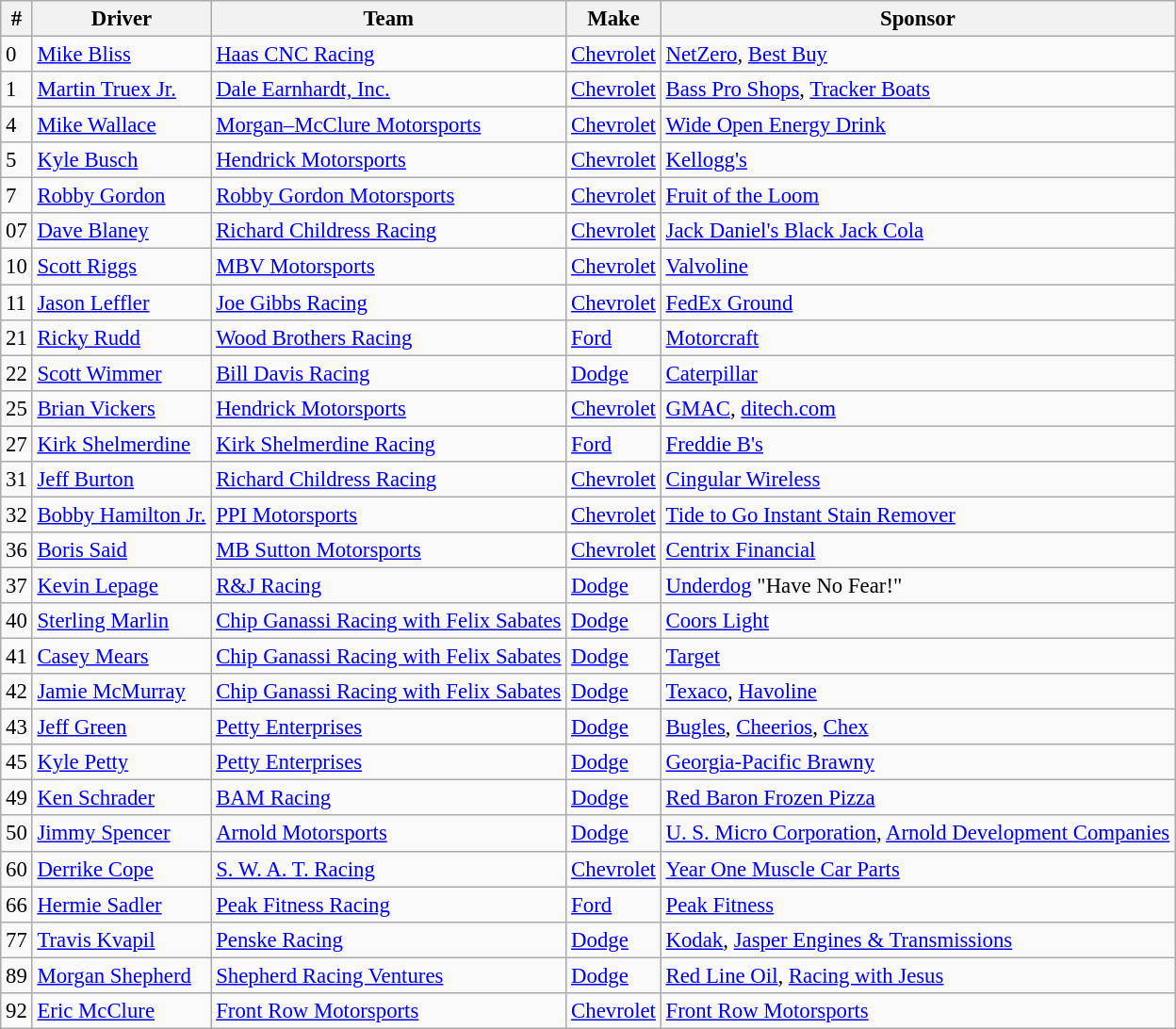<table class="wikitable" style="font-size:95%">
<tr>
<th>#</th>
<th>Driver</th>
<th>Team</th>
<th>Make</th>
<th>Sponsor</th>
</tr>
<tr>
<td>0</td>
<td><a href='#'>Mike Bliss</a></td>
<td><a href='#'>Haas CNC Racing</a></td>
<td><a href='#'>Chevrolet</a></td>
<td><a href='#'>NetZero</a>, <a href='#'>Best Buy</a></td>
</tr>
<tr>
<td>1</td>
<td><a href='#'>Martin Truex Jr.</a></td>
<td><a href='#'>Dale Earnhardt, Inc.</a></td>
<td><a href='#'>Chevrolet</a></td>
<td><a href='#'>Bass Pro Shops</a>, <a href='#'>Tracker Boats</a></td>
</tr>
<tr>
<td>4</td>
<td><a href='#'>Mike Wallace</a></td>
<td><a href='#'>Morgan–McClure Motorsports</a></td>
<td><a href='#'>Chevrolet</a></td>
<td><a href='#'>Wide Open Energy Drink</a></td>
</tr>
<tr>
<td>5</td>
<td><a href='#'>Kyle Busch</a></td>
<td><a href='#'>Hendrick Motorsports</a></td>
<td><a href='#'>Chevrolet</a></td>
<td><a href='#'>Kellogg's</a></td>
</tr>
<tr>
<td>7</td>
<td><a href='#'>Robby Gordon</a></td>
<td><a href='#'>Robby Gordon Motorsports</a></td>
<td><a href='#'>Chevrolet</a></td>
<td><a href='#'>Fruit of the Loom</a></td>
</tr>
<tr>
<td>07</td>
<td><a href='#'>Dave Blaney</a></td>
<td><a href='#'>Richard Childress Racing</a></td>
<td><a href='#'>Chevrolet</a></td>
<td><a href='#'>Jack Daniel's Black Jack Cola</a></td>
</tr>
<tr>
<td>10</td>
<td><a href='#'>Scott Riggs</a></td>
<td><a href='#'>MBV Motorsports</a></td>
<td><a href='#'>Chevrolet</a></td>
<td><a href='#'>Valvoline</a></td>
</tr>
<tr>
<td>11</td>
<td><a href='#'>Jason Leffler</a></td>
<td><a href='#'>Joe Gibbs Racing</a></td>
<td><a href='#'>Chevrolet</a></td>
<td><a href='#'>FedEx Ground</a></td>
</tr>
<tr>
<td>21</td>
<td><a href='#'>Ricky Rudd</a></td>
<td><a href='#'>Wood Brothers Racing</a></td>
<td><a href='#'>Ford</a></td>
<td><a href='#'>Motorcraft</a></td>
</tr>
<tr>
<td>22</td>
<td><a href='#'>Scott Wimmer</a></td>
<td><a href='#'>Bill Davis Racing</a></td>
<td><a href='#'>Dodge</a></td>
<td><a href='#'>Caterpillar</a></td>
</tr>
<tr>
<td>25</td>
<td><a href='#'>Brian Vickers</a></td>
<td><a href='#'>Hendrick Motorsports</a></td>
<td><a href='#'>Chevrolet</a></td>
<td><a href='#'>GMAC</a>, <a href='#'>ditech.com</a></td>
</tr>
<tr>
<td>27</td>
<td><a href='#'>Kirk Shelmerdine</a></td>
<td><a href='#'>Kirk Shelmerdine Racing</a></td>
<td><a href='#'>Ford</a></td>
<td><a href='#'>Freddie B's</a></td>
</tr>
<tr>
<td>31</td>
<td><a href='#'>Jeff Burton</a></td>
<td><a href='#'>Richard Childress Racing</a></td>
<td><a href='#'>Chevrolet</a></td>
<td><a href='#'>Cingular Wireless</a></td>
</tr>
<tr>
<td>32</td>
<td><a href='#'>Bobby Hamilton Jr.</a></td>
<td><a href='#'>PPI Motorsports</a></td>
<td><a href='#'>Chevrolet</a></td>
<td><a href='#'>Tide to Go Instant Stain Remover</a></td>
</tr>
<tr>
<td>36</td>
<td><a href='#'>Boris Said</a></td>
<td><a href='#'>MB Sutton Motorsports</a></td>
<td><a href='#'>Chevrolet</a></td>
<td><a href='#'>Centrix Financial</a></td>
</tr>
<tr>
<td>37</td>
<td><a href='#'>Kevin Lepage</a></td>
<td><a href='#'>R&J Racing</a></td>
<td><a href='#'>Dodge</a></td>
<td><a href='#'>Underdog</a> "Have No Fear!"</td>
</tr>
<tr>
<td>40</td>
<td><a href='#'>Sterling Marlin</a></td>
<td><a href='#'>Chip Ganassi Racing with Felix Sabates</a></td>
<td><a href='#'>Dodge</a></td>
<td><a href='#'>Coors Light</a></td>
</tr>
<tr>
<td>41</td>
<td><a href='#'>Casey Mears</a></td>
<td><a href='#'>Chip Ganassi Racing with Felix Sabates</a></td>
<td><a href='#'>Dodge</a></td>
<td><a href='#'>Target</a></td>
</tr>
<tr>
<td>42</td>
<td><a href='#'>Jamie McMurray</a></td>
<td><a href='#'>Chip Ganassi Racing with Felix Sabates</a></td>
<td><a href='#'>Dodge</a></td>
<td><a href='#'>Texaco</a>, <a href='#'>Havoline</a></td>
</tr>
<tr>
<td>43</td>
<td><a href='#'>Jeff Green</a></td>
<td><a href='#'>Petty Enterprises</a></td>
<td><a href='#'>Dodge</a></td>
<td><a href='#'>Bugles</a>, <a href='#'>Cheerios</a>, <a href='#'>Chex</a></td>
</tr>
<tr>
<td>45</td>
<td><a href='#'>Kyle Petty</a></td>
<td><a href='#'>Petty Enterprises</a></td>
<td><a href='#'>Dodge</a></td>
<td><a href='#'>Georgia-Pacific Brawny</a></td>
</tr>
<tr>
<td>49</td>
<td><a href='#'>Ken Schrader</a></td>
<td><a href='#'>BAM Racing</a></td>
<td><a href='#'>Dodge</a></td>
<td><a href='#'>Red Baron Frozen Pizza</a></td>
</tr>
<tr>
<td>50</td>
<td><a href='#'>Jimmy Spencer</a></td>
<td><a href='#'>Arnold Motorsports</a></td>
<td><a href='#'>Dodge</a></td>
<td><a href='#'>U. S. Micro Corporation</a>, <a href='#'>Arnold Development Companies</a></td>
</tr>
<tr>
<td>60</td>
<td><a href='#'>Derrike Cope</a></td>
<td><a href='#'>S. W. A. T. Racing</a></td>
<td><a href='#'>Chevrolet</a></td>
<td><a href='#'>Year One Muscle Car Parts</a></td>
</tr>
<tr>
<td>66</td>
<td><a href='#'>Hermie Sadler</a></td>
<td><a href='#'>Peak Fitness Racing</a></td>
<td><a href='#'>Ford</a></td>
<td><a href='#'>Peak Fitness</a></td>
</tr>
<tr>
<td>77</td>
<td><a href='#'>Travis Kvapil</a></td>
<td><a href='#'>Penske Racing</a></td>
<td><a href='#'>Dodge</a></td>
<td><a href='#'>Kodak</a>, <a href='#'>Jasper Engines & Transmissions</a></td>
</tr>
<tr>
<td>89</td>
<td><a href='#'>Morgan Shepherd</a></td>
<td><a href='#'>Shepherd Racing Ventures</a></td>
<td><a href='#'>Dodge</a></td>
<td><a href='#'>Red Line Oil</a>, <a href='#'>Racing with Jesus</a></td>
</tr>
<tr>
<td>92</td>
<td><a href='#'>Eric McClure</a></td>
<td><a href='#'>Front Row Motorsports</a></td>
<td><a href='#'>Chevrolet</a></td>
<td><a href='#'>Front Row Motorsports</a></td>
</tr>
</table>
